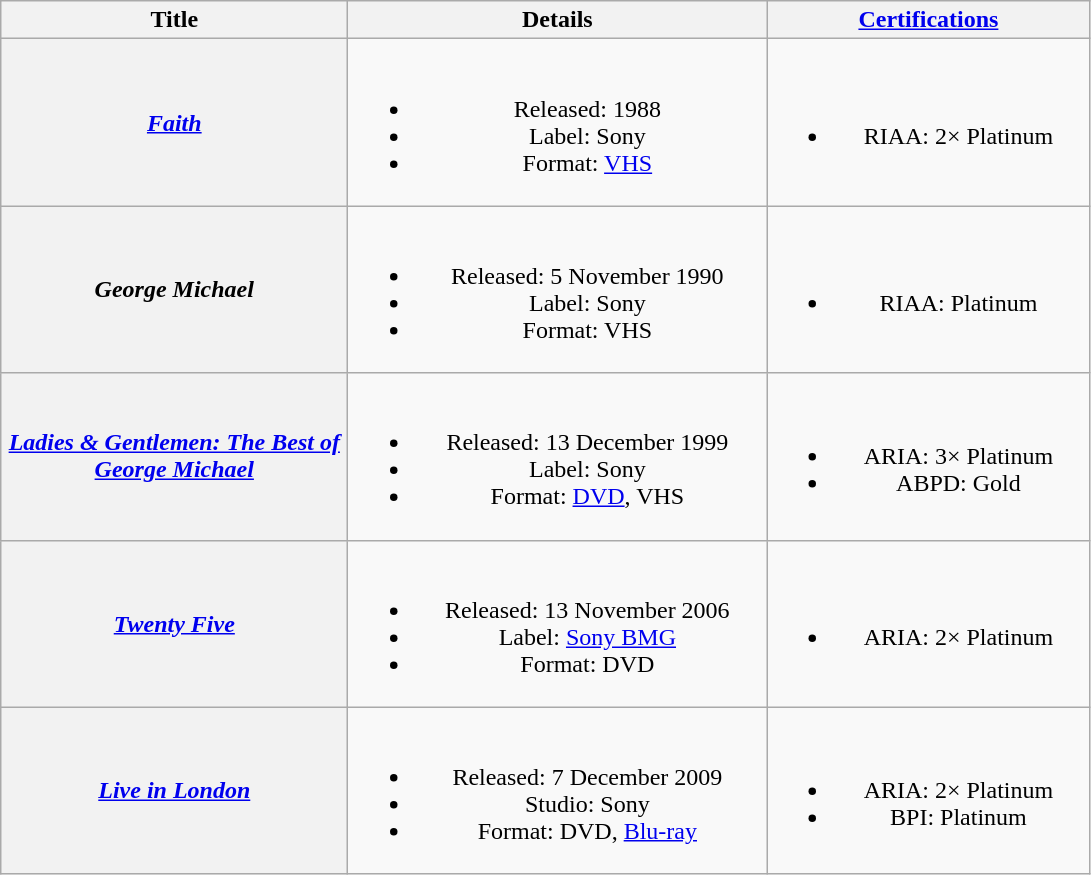<table class="wikitable plainrowheaders" style="text-align:center;">
<tr>
<th scope="col" style="width:14em;">Title</th>
<th scope="col" style="width:17em;">Details</th>
<th scope="col" style="width:13em;"><a href='#'>Certifications</a></th>
</tr>
<tr>
<th scope="row"><em><a href='#'>Faith</a></em></th>
<td><br><ul><li>Released: 1988</li><li>Label: Sony</li><li>Format: <a href='#'>VHS</a></li></ul></td>
<td><br><ul><li>RIAA: 2× Platinum</li></ul></td>
</tr>
<tr>
<th scope="row"><em>George Michael</em></th>
<td><br><ul><li>Released: 5 November 1990</li><li>Label: Sony</li><li>Format: VHS</li></ul></td>
<td><br><ul><li>RIAA: Platinum</li></ul></td>
</tr>
<tr>
<th scope="row"><em><a href='#'>Ladies & Gentlemen: The Best of George Michael</a></em></th>
<td><br><ul><li>Released: 13 December 1999</li><li>Label: Sony</li><li>Format: <a href='#'>DVD</a>, VHS</li></ul></td>
<td><br><ul><li>ARIA: 3× Platinum</li><li>ABPD: Gold</li></ul></td>
</tr>
<tr>
<th scope="row"><em><a href='#'>Twenty Five</a></em></th>
<td><br><ul><li>Released: 13 November 2006</li><li>Label: <a href='#'>Sony BMG</a></li><li>Format: DVD</li></ul></td>
<td><br><ul><li>ARIA: 2× Platinum</li></ul></td>
</tr>
<tr>
<th scope="row"><em><a href='#'>Live in London</a></em></th>
<td><br><ul><li>Released: 7 December 2009</li><li>Studio: Sony</li><li>Format: DVD, <a href='#'>Blu-ray</a></li></ul></td>
<td><br><ul><li>ARIA: 2× Platinum</li><li>BPI: Platinum</li></ul></td>
</tr>
</table>
